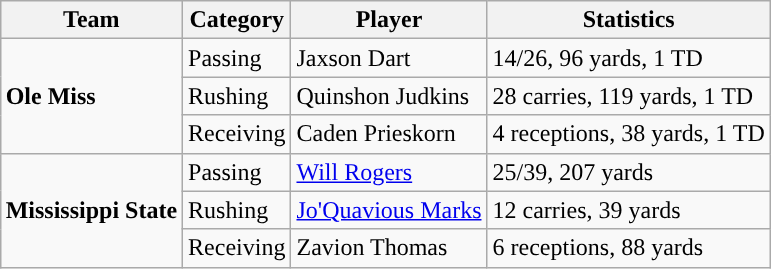<table class="wikitable" style="float: right;">
<tr>
<th>Team</th>
<th>Category</th>
<th>Player</th>
<th>Statistics</th>
</tr>
<tr>
<td rowspan=3><strong>Ole Miss</strong></td>
<td>Passing</td>
<td>Jaxson Dart</td>
<td>14/26, 96 yards, 1 TD</td>
</tr>
<tr>
<td>Rushing</td>
<td>Quinshon Judkins</td>
<td>28 carries, 119 yards, 1 TD</td>
</tr>
<tr>
<td>Receiving</td>
<td>Caden Prieskorn</td>
<td>4 receptions, 38 yards, 1 TD</td>
</tr>
<tr>
<td rowspan=3><strong>Mississippi State</strong></td>
<td>Passing</td>
<td><a href='#'>Will Rogers</a></td>
<td>25/39, 207 yards</td>
</tr>
<tr>
<td>Rushing</td>
<td><a href='#'>Jo'Quavious Marks</a></td>
<td>12 carries, 39 yards</td>
</tr>
<tr>
<td>Receiving</td>
<td>Zavion Thomas</td>
<td>6 receptions, 88 yards</td>
</tr>
</table>
